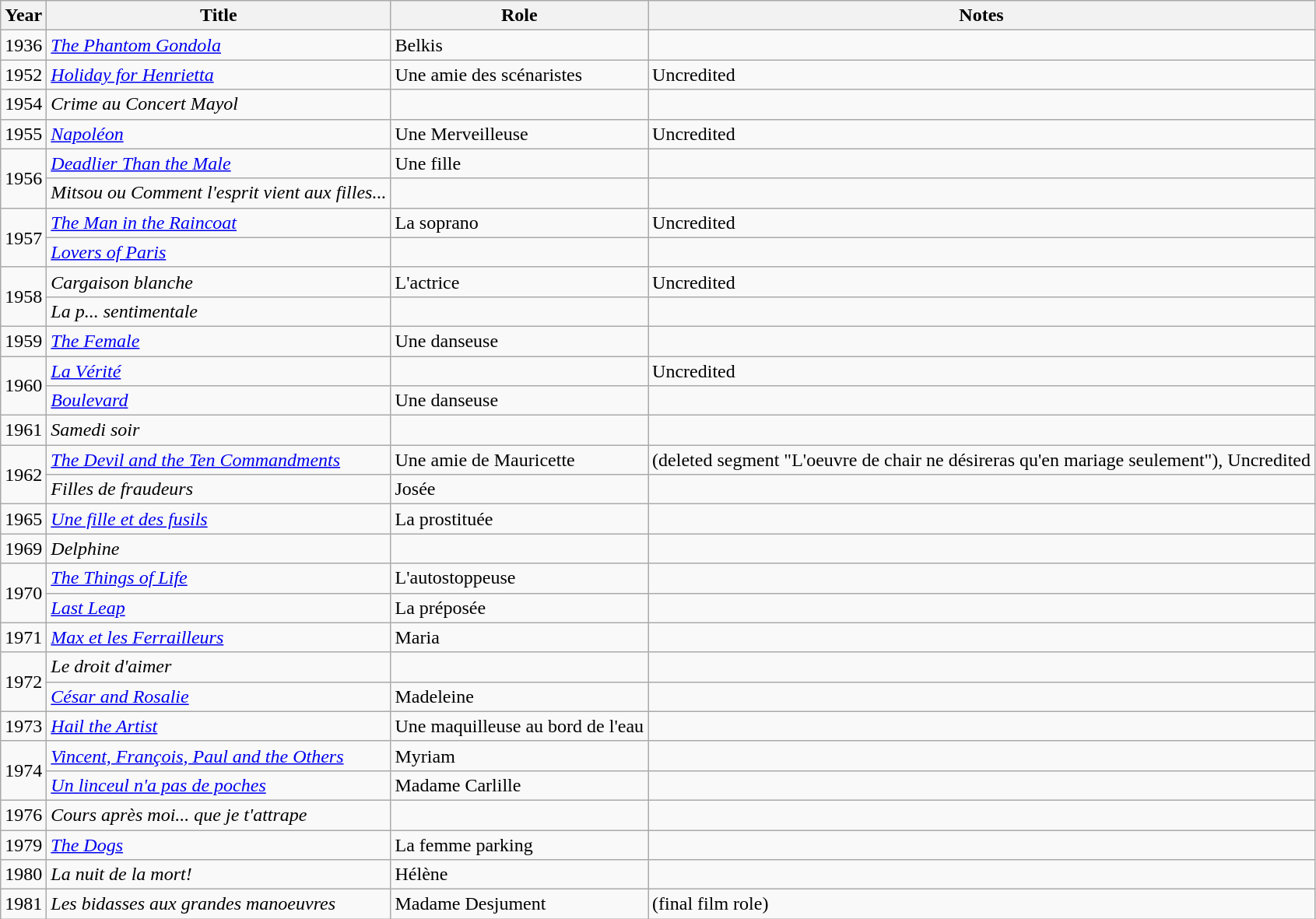<table class="wikitable sortable">
<tr>
<th>Year</th>
<th>Title</th>
<th>Role</th>
<th class="unsortable">Notes</th>
</tr>
<tr>
<td>1936</td>
<td><em><a href='#'>The Phantom Gondola</a></em></td>
<td>Belkis</td>
<td></td>
</tr>
<tr>
<td>1952</td>
<td><em><a href='#'>Holiday for Henrietta</a></em></td>
<td>Une amie des scénaristes</td>
<td>Uncredited</td>
</tr>
<tr>
<td>1954</td>
<td><em>Crime au Concert Mayol</em></td>
<td></td>
<td></td>
</tr>
<tr>
<td>1955</td>
<td><em><a href='#'>Napoléon</a></em></td>
<td>Une Merveilleuse</td>
<td>Uncredited</td>
</tr>
<tr>
<td rowspan="2">1956</td>
<td><em><a href='#'>Deadlier Than the Male</a></em></td>
<td>Une fille</td>
<td></td>
</tr>
<tr>
<td><em>Mitsou ou Comment l'esprit vient aux filles...</em></td>
<td></td>
<td></td>
</tr>
<tr>
<td rowspan="2">1957</td>
<td><em><a href='#'>The Man in the Raincoat</a></em></td>
<td>La soprano</td>
<td>Uncredited</td>
</tr>
<tr>
<td><em><a href='#'>Lovers of Paris</a></em></td>
<td></td>
<td></td>
</tr>
<tr>
<td rowspan="2">1958</td>
<td><em>Cargaison blanche</em></td>
<td>L'actrice</td>
<td>Uncredited</td>
</tr>
<tr>
<td><em>La p... sentimentale</em></td>
<td></td>
<td></td>
</tr>
<tr>
<td>1959</td>
<td><em><a href='#'>The Female</a></em></td>
<td>Une danseuse</td>
<td></td>
</tr>
<tr>
<td rowspan=2">1960</td>
<td><em><a href='#'>La Vérité</a></em></td>
<td></td>
<td>Uncredited</td>
</tr>
<tr>
<td><em><a href='#'>Boulevard</a></em></td>
<td>Une danseuse</td>
<td></td>
</tr>
<tr>
<td>1961</td>
<td><em>Samedi soir</em></td>
<td></td>
<td></td>
</tr>
<tr>
<td rowspan="2">1962</td>
<td><em><a href='#'>The Devil and the Ten Commandments</a></em></td>
<td>Une amie de Mauricette</td>
<td>(deleted segment "L'oeuvre de chair ne désireras qu'en mariage seulement"), Uncredited</td>
</tr>
<tr>
<td><em>Filles de fraudeurs</em></td>
<td>Josée</td>
<td></td>
</tr>
<tr>
<td>1965</td>
<td><em><a href='#'>Une fille et des fusils</a></em></td>
<td>La prostituée</td>
<td></td>
</tr>
<tr>
<td>1969</td>
<td><em>Delphine</em></td>
<td></td>
<td></td>
</tr>
<tr>
<td rowspan="2">1970</td>
<td><em><a href='#'>The Things of Life</a></em></td>
<td>L'autostoppeuse</td>
<td></td>
</tr>
<tr>
<td><em><a href='#'>Last Leap</a></em></td>
<td>La préposée</td>
<td></td>
</tr>
<tr>
<td>1971</td>
<td><em><a href='#'>Max et les Ferrailleurs</a></em></td>
<td>Maria</td>
<td></td>
</tr>
<tr>
<td rowspan="2">1972</td>
<td><em>Le droit d'aimer</em></td>
<td></td>
<td></td>
</tr>
<tr>
<td><em><a href='#'>César and Rosalie</a></em></td>
<td>Madeleine</td>
<td></td>
</tr>
<tr>
<td>1973</td>
<td><em><a href='#'>Hail the Artist</a></em></td>
<td>Une maquilleuse au bord de l'eau</td>
<td></td>
</tr>
<tr>
<td rowspan="2">1974</td>
<td><em><a href='#'>Vincent, François, Paul and the Others</a></em></td>
<td>Myriam</td>
<td></td>
</tr>
<tr>
<td><em><a href='#'>Un linceul n'a pas de poches</a></em></td>
<td>Madame Carlille</td>
<td></td>
</tr>
<tr>
<td>1976</td>
<td><em>Cours après moi... que je t'attrape</em></td>
<td></td>
<td></td>
</tr>
<tr>
<td>1979</td>
<td><em><a href='#'>The Dogs</a></em></td>
<td>La femme parking</td>
<td></td>
</tr>
<tr>
<td>1980</td>
<td><em>La nuit de la mort!</em></td>
<td>Hélène</td>
<td></td>
</tr>
<tr>
<td>1981</td>
<td><em>Les bidasses aux grandes manoeuvres</em></td>
<td>Madame Desjument</td>
<td>(final film role)</td>
</tr>
</table>
